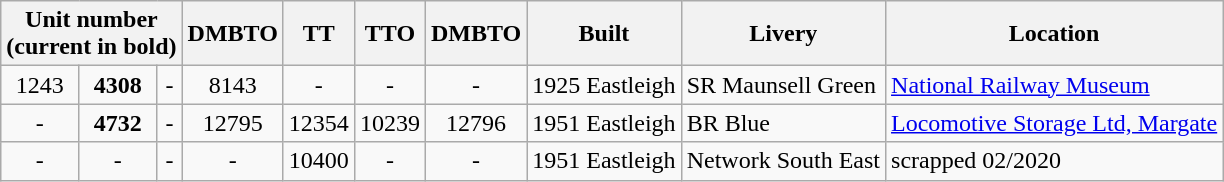<table class="wikitable">
<tr>
<th colspan=3>Unit number <br>(current in bold)</th>
<th>DMBTO</th>
<th>TT</th>
<th>TTO</th>
<th>DMBTO</th>
<th>Built</th>
<th>Livery</th>
<th>Location</th>
</tr>
<tr>
<td align=center>1243</td>
<td align=center><strong>4308</strong></td>
<td align=center>-</td>
<td align=center>8143</td>
<td align=center>-</td>
<td align=center>-</td>
<td align=center>-</td>
<td>1925 Eastleigh</td>
<td>SR Maunsell Green</td>
<td><a href='#'>National Railway Museum</a></td>
</tr>
<tr>
<td align=center>-</td>
<td align=center><strong>4732</strong></td>
<td align=center>-</td>
<td align=center>12795</td>
<td align=center>12354</td>
<td align=center>10239</td>
<td align=center>12796</td>
<td>1951 Eastleigh</td>
<td>BR Blue</td>
<td><a href='#'>Locomotive Storage Ltd, Margate</a></td>
</tr>
<tr>
<td align=center>-</td>
<td align=center>-</td>
<td align=center>-</td>
<td align=center>-</td>
<td align=center>10400</td>
<td align=center>-</td>
<td align=center>-</td>
<td>1951 Eastleigh</td>
<td>Network South East</td>
<td>scrapped 02/2020 </td>
</tr>
</table>
